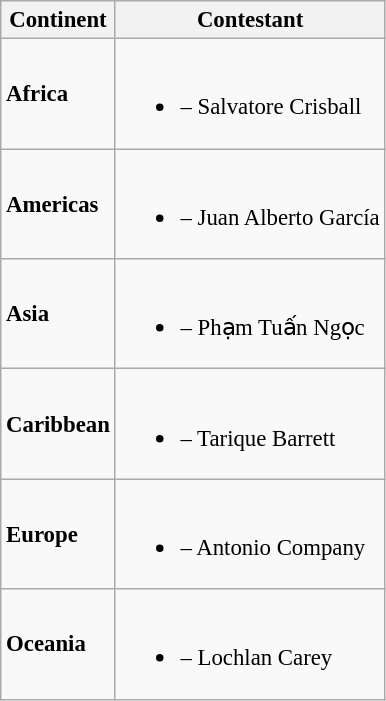<table class="wikitable sortable" style="font-size:95%;">
<tr>
<th>Continent</th>
<th>Contestant</th>
</tr>
<tr>
<td><strong>Africa</strong></td>
<td><br><ul><li><strong></strong> – Salvatore Crisball</li></ul></td>
</tr>
<tr>
<td><strong>Americas</strong></td>
<td><br><ul><li><strong></strong> – Juan Alberto García</li></ul></td>
</tr>
<tr>
<td><strong>Asia</strong></td>
<td><br><ul><li><strong></strong> – Phạm Tuấn Ngọc</li></ul></td>
</tr>
<tr>
<td><strong>Caribbean</strong></td>
<td><br><ul><li><strong></strong> – Tarique Barrett</li></ul></td>
</tr>
<tr>
<td><strong>Europe</strong></td>
<td><br><ul><li><strong></strong> – Antonio Company</li></ul></td>
</tr>
<tr>
<td><strong>Oceania</strong></td>
<td><br><ul><li><strong></strong> – Lochlan Carey</li></ul></td>
</tr>
</table>
